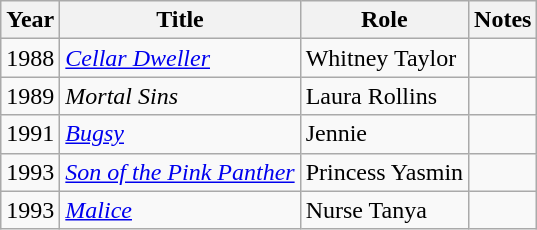<table class="wikitable sortable">
<tr>
<th>Year</th>
<th>Title</th>
<th>Role</th>
<th class="unsortable">Notes</th>
</tr>
<tr>
<td>1988</td>
<td><em><a href='#'>Cellar Dweller</a></em></td>
<td>Whitney Taylor</td>
<td></td>
</tr>
<tr>
<td>1989</td>
<td><em>Mortal Sins</em></td>
<td>Laura Rollins</td>
<td></td>
</tr>
<tr 1989                                                                               ">
<td>1991</td>
<td><em><a href='#'>Bugsy</a></em></td>
<td>Jennie</td>
<td></td>
</tr>
<tr>
<td>1993</td>
<td><em><a href='#'>Son of the Pink Panther</a></em></td>
<td>Princess Yasmin</td>
<td></td>
</tr>
<tr>
<td>1993</td>
<td><em><a href='#'>Malice</a></em></td>
<td>Nurse Tanya</td>
<td></td>
</tr>
</table>
